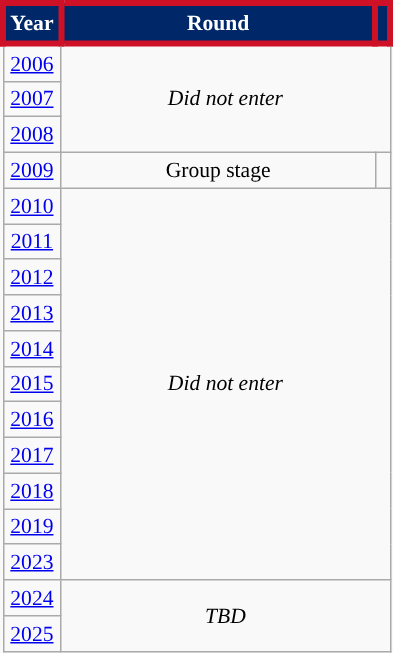<table class="wikitable" style="text-align: center; font-size:90%">
<tr style="color:white;">
<th style="background:#002868; border: 4px solid #CE1126; ">Year</th>
<th style="background:#002868; border: 4px solid #CE1126; width:200px">Round</th>
<th style="background:#002868; border: 4px solid #CE1126;"></th>
</tr>
<tr>
<td><a href='#'>2006</a></td>
<td colspan="2" rowspan="3"><em>Did not enter</em></td>
</tr>
<tr>
<td><a href='#'>2007</a></td>
</tr>
<tr>
<td><a href='#'>2008</a></td>
</tr>
<tr>
<td><a href='#'>2009</a></td>
<td>Group stage</td>
<td></td>
</tr>
<tr>
<td><a href='#'>2010</a></td>
<td colspan="2" rowspan="11"><em>Did not enter</em></td>
</tr>
<tr>
<td><a href='#'>2011</a></td>
</tr>
<tr>
<td><a href='#'>2012</a></td>
</tr>
<tr>
<td><a href='#'>2013</a></td>
</tr>
<tr>
<td><a href='#'>2014</a></td>
</tr>
<tr>
<td><a href='#'>2015</a></td>
</tr>
<tr>
<td><a href='#'>2016</a></td>
</tr>
<tr>
<td><a href='#'>2017</a></td>
</tr>
<tr>
<td><a href='#'>2018</a></td>
</tr>
<tr>
<td><a href='#'>2019</a></td>
</tr>
<tr>
<td><a href='#'>2023</a></td>
</tr>
<tr>
<td><a href='#'>2024</a></td>
<td colspan="2" rowspan="2"><em>TBD</em></td>
</tr>
<tr>
<td><a href='#'>2025</a></td>
</tr>
</table>
